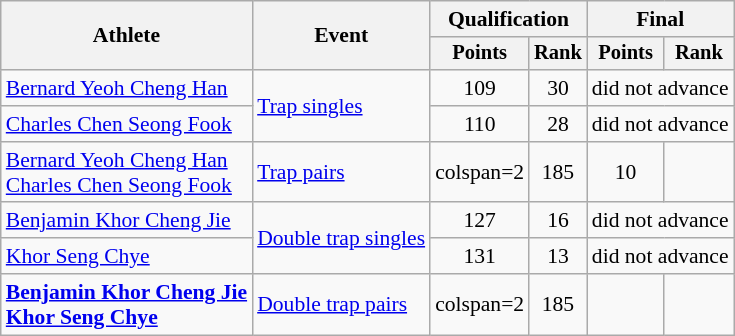<table class="wikitable" style="font-size:90%;">
<tr>
<th rowspan=2>Athlete</th>
<th rowspan=2>Event</th>
<th colspan=2>Qualification</th>
<th colspan=2>Final</th>
</tr>
<tr style="font-size:95%">
<th>Points</th>
<th>Rank</th>
<th>Points</th>
<th>Rank</th>
</tr>
<tr align=center>
<td align=left><a href='#'>Bernard Yeoh Cheng Han</a></td>
<td align=left rowspan=2><a href='#'>Trap singles</a></td>
<td>109</td>
<td>30</td>
<td colspan=2>did not advance</td>
</tr>
<tr align=center>
<td align=left><a href='#'>Charles Chen Seong Fook</a></td>
<td>110</td>
<td>28</td>
<td colspan=2>did not advance</td>
</tr>
<tr align=center>
<td align=left><a href='#'>Bernard Yeoh Cheng Han</a><br><a href='#'>Charles Chen Seong Fook</a></td>
<td align=left><a href='#'>Trap pairs</a></td>
<td>colspan=2 </td>
<td>185</td>
<td>10</td>
</tr>
<tr align=center>
<td align=left><a href='#'>Benjamin Khor Cheng Jie</a></td>
<td align=left rowspan=2><a href='#'>Double trap singles</a></td>
<td>127</td>
<td>16</td>
<td colspan=2>did not advance</td>
</tr>
<tr align=center>
<td align=left><a href='#'>Khor Seng Chye</a></td>
<td>131</td>
<td>13</td>
<td colspan=2>did not advance</td>
</tr>
<tr align=center>
<td align=left><strong><a href='#'>Benjamin Khor Cheng Jie</a><br><a href='#'>Khor Seng Chye</a></strong></td>
<td align=left><a href='#'>Double trap pairs</a></td>
<td>colspan=2 </td>
<td>185</td>
<td></td>
</tr>
</table>
